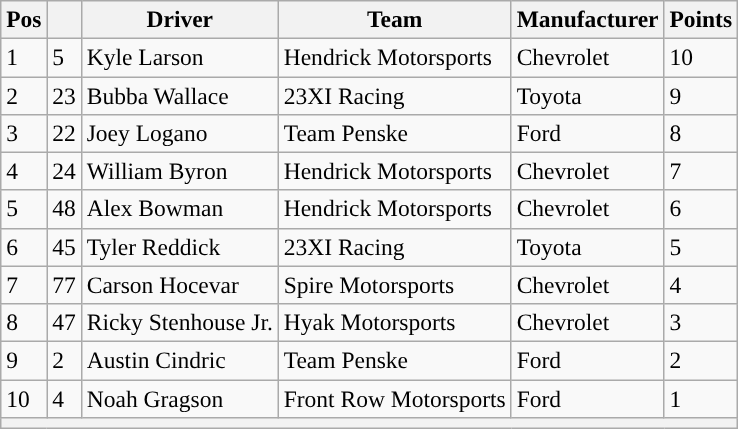<table class="wikitable" style="font-size:98%">
<tr>
<th>Pos</th>
<th></th>
<th>Driver</th>
<th>Team</th>
<th>Manufacturer</th>
<th>Points</th>
</tr>
<tr>
<td>1</td>
<td>5</td>
<td>Kyle Larson</td>
<td>Hendrick Motorsports</td>
<td>Chevrolet</td>
<td>10</td>
</tr>
<tr>
<td>2</td>
<td>23</td>
<td>Bubba Wallace</td>
<td>23XI Racing</td>
<td>Toyota</td>
<td>9</td>
</tr>
<tr>
<td>3</td>
<td>22</td>
<td>Joey Logano</td>
<td>Team Penske</td>
<td>Ford</td>
<td>8</td>
</tr>
<tr>
<td>4</td>
<td>24</td>
<td>William Byron</td>
<td>Hendrick Motorsports</td>
<td>Chevrolet</td>
<td>7</td>
</tr>
<tr>
<td>5</td>
<td>48</td>
<td>Alex Bowman</td>
<td>Hendrick Motorsports</td>
<td>Chevrolet</td>
<td>6</td>
</tr>
<tr>
<td>6</td>
<td>45</td>
<td>Tyler Reddick</td>
<td>23XI Racing</td>
<td>Toyota</td>
<td>5</td>
</tr>
<tr>
<td>7</td>
<td>77</td>
<td>Carson Hocevar</td>
<td>Spire Motorsports</td>
<td>Chevrolet</td>
<td>4</td>
</tr>
<tr>
<td>8</td>
<td>47</td>
<td>Ricky Stenhouse Jr.</td>
<td>Hyak Motorsports</td>
<td>Chevrolet</td>
<td>3</td>
</tr>
<tr>
<td>9</td>
<td>2</td>
<td>Austin Cindric</td>
<td>Team Penske</td>
<td>Ford</td>
<td>2</td>
</tr>
<tr>
<td>10</td>
<td>4</td>
<td>Noah Gragson</td>
<td>Front Row Motorsports</td>
<td>Ford</td>
<td>1</td>
</tr>
<tr>
<th colspan="6"></th>
</tr>
</table>
